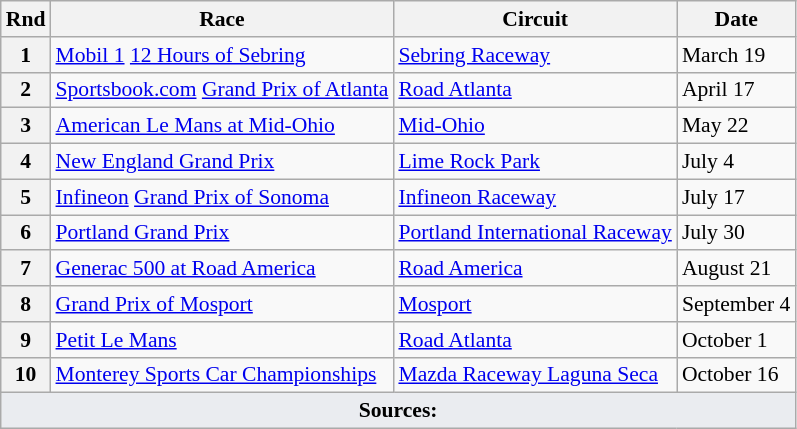<table class="wikitable" style="font-size: 90%;">
<tr>
<th>Rnd</th>
<th>Race</th>
<th>Circuit</th>
<th>Date</th>
</tr>
<tr>
<th>1</th>
<td><a href='#'>Mobil 1</a> <a href='#'>12 Hours of Sebring</a></td>
<td><a href='#'>Sebring Raceway</a></td>
<td>March 19</td>
</tr>
<tr>
<th>2</th>
<td><a href='#'>Sportsbook.com</a> <a href='#'>Grand Prix of Atlanta</a></td>
<td><a href='#'>Road Atlanta</a></td>
<td>April 17</td>
</tr>
<tr>
<th>3</th>
<td><a href='#'>American Le Mans at Mid-Ohio</a></td>
<td><a href='#'>Mid-Ohio</a></td>
<td>May 22</td>
</tr>
<tr>
<th>4</th>
<td><a href='#'>New England Grand Prix</a></td>
<td><a href='#'>Lime Rock Park</a></td>
<td>July 4</td>
</tr>
<tr>
<th>5</th>
<td><a href='#'>Infineon</a> <a href='#'>Grand Prix of Sonoma</a></td>
<td><a href='#'>Infineon Raceway</a></td>
<td>July 17</td>
</tr>
<tr>
<th>6</th>
<td><a href='#'>Portland Grand Prix</a></td>
<td><a href='#'>Portland International Raceway</a></td>
<td>July 30</td>
</tr>
<tr>
<th>7</th>
<td><a href='#'>Generac 500 at Road America</a></td>
<td><a href='#'>Road America</a></td>
<td>August 21</td>
</tr>
<tr>
<th>8</th>
<td><a href='#'>Grand Prix of Mosport</a></td>
<td><a href='#'>Mosport</a></td>
<td>September 4</td>
</tr>
<tr>
<th>9</th>
<td><a href='#'>Petit Le Mans</a></td>
<td><a href='#'>Road Atlanta</a></td>
<td>October 1</td>
</tr>
<tr>
<th>10</th>
<td><a href='#'>Monterey Sports Car Championships</a></td>
<td><a href='#'>Mazda Raceway Laguna Seca</a></td>
<td>October 16</td>
</tr>
<tr class="sortbottom">
<td colspan="4" style="background-color:#EAECF0;text-align:center"><strong>Sources:</strong></td>
</tr>
</table>
